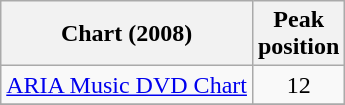<table class="wikitable">
<tr>
<th align="left">Chart (2008)</th>
<th align="left">Peak <br> position</th>
</tr>
<tr>
<td align="left"><a href='#'>ARIA Music DVD Chart</a></td>
<td align="center">12</td>
</tr>
<tr>
</tr>
</table>
